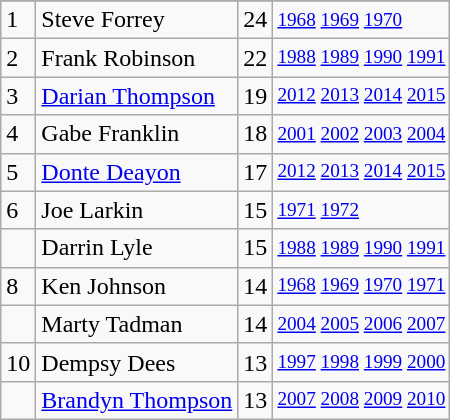<table class="wikitable">
<tr>
</tr>
<tr>
<td>1</td>
<td>Steve Forrey</td>
<td>24</td>
<td style="font-size:80%;"><a href='#'>1968</a> <a href='#'>1969</a> <a href='#'>1970</a></td>
</tr>
<tr>
<td>2</td>
<td>Frank Robinson</td>
<td>22</td>
<td style="font-size:80%;"><a href='#'>1988</a> <a href='#'>1989</a> <a href='#'>1990</a> <a href='#'>1991</a></td>
</tr>
<tr>
<td>3</td>
<td><a href='#'>Darian Thompson</a></td>
<td>19</td>
<td style="font-size:80%;"><a href='#'>2012</a> <a href='#'>2013</a> <a href='#'>2014</a> <a href='#'>2015</a></td>
</tr>
<tr>
<td>4</td>
<td>Gabe Franklin</td>
<td>18</td>
<td style="font-size:80%;"><a href='#'>2001</a> <a href='#'>2002</a> <a href='#'>2003</a> <a href='#'>2004</a></td>
</tr>
<tr>
<td>5</td>
<td><a href='#'>Donte Deayon</a></td>
<td>17</td>
<td style="font-size:80%;"><a href='#'>2012</a> <a href='#'>2013</a> <a href='#'>2014</a> <a href='#'>2015</a></td>
</tr>
<tr>
<td>6</td>
<td>Joe Larkin</td>
<td>15</td>
<td style="font-size:80%;"><a href='#'>1971</a> <a href='#'>1972</a></td>
</tr>
<tr>
<td></td>
<td>Darrin Lyle</td>
<td>15</td>
<td style="font-size:80%;"><a href='#'>1988</a> <a href='#'>1989</a> <a href='#'>1990</a> <a href='#'>1991</a></td>
</tr>
<tr>
<td>8</td>
<td>Ken Johnson</td>
<td>14</td>
<td style="font-size:80%;"><a href='#'>1968</a> <a href='#'>1969</a> <a href='#'>1970</a> <a href='#'>1971</a></td>
</tr>
<tr>
<td></td>
<td>Marty Tadman</td>
<td>14</td>
<td style="font-size:80%;"><a href='#'>2004</a> <a href='#'>2005</a> <a href='#'>2006</a> <a href='#'>2007</a></td>
</tr>
<tr>
<td>10</td>
<td>Dempsy Dees</td>
<td>13</td>
<td style="font-size:80%;"><a href='#'>1997</a> <a href='#'>1998</a> <a href='#'>1999</a> <a href='#'>2000</a></td>
</tr>
<tr>
<td></td>
<td><a href='#'>Brandyn Thompson</a></td>
<td>13</td>
<td style="font-size:80%;"><a href='#'>2007</a> <a href='#'>2008</a> <a href='#'>2009</a> <a href='#'>2010</a></td>
</tr>
</table>
